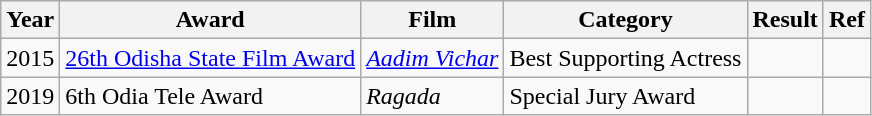<table class="wikitable">
<tr>
<th>Year</th>
<th>Award</th>
<th>Film</th>
<th>Category</th>
<th>Result</th>
<th>Ref</th>
</tr>
<tr>
<td>2015</td>
<td><a href='#'>26th Odisha State Film Award</a></td>
<td><em><a href='#'>Aadim Vichar</a></em></td>
<td>Best Supporting Actress</td>
<td></td>
<td></td>
</tr>
<tr>
<td>2019</td>
<td>6th Odia Tele Award</td>
<td><em>Ragada</em></td>
<td>Special Jury Award</td>
<td></td>
<td></td>
</tr>
</table>
